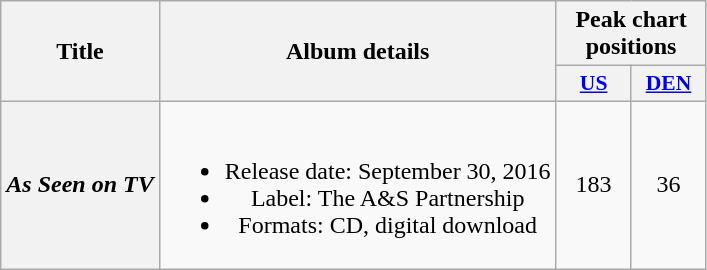<table class="wikitable plainrowheaders" style="text-align:center;">
<tr>
<th scope="col" rowspan="2">Title</th>
<th scope="col" rowspan="2">Album details</th>
<th scope="col" colspan="2">Peak chart positions</th>
</tr>
<tr>
<th scope="col" style="width:3em;font-size:90%;"><a href='#'>US</a><br></th>
<th scope="col" style="width:3em;font-size:90%;"><a href='#'>DEN</a><br></th>
</tr>
<tr>
<th scope="row"><em>As Seen on TV</em></th>
<td><br><ul><li>Release date: September 30, 2016</li><li>Label: The A&S Partnership</li><li>Formats: CD, digital download</li></ul></td>
<td>183</td>
<td>36</td>
</tr>
</table>
